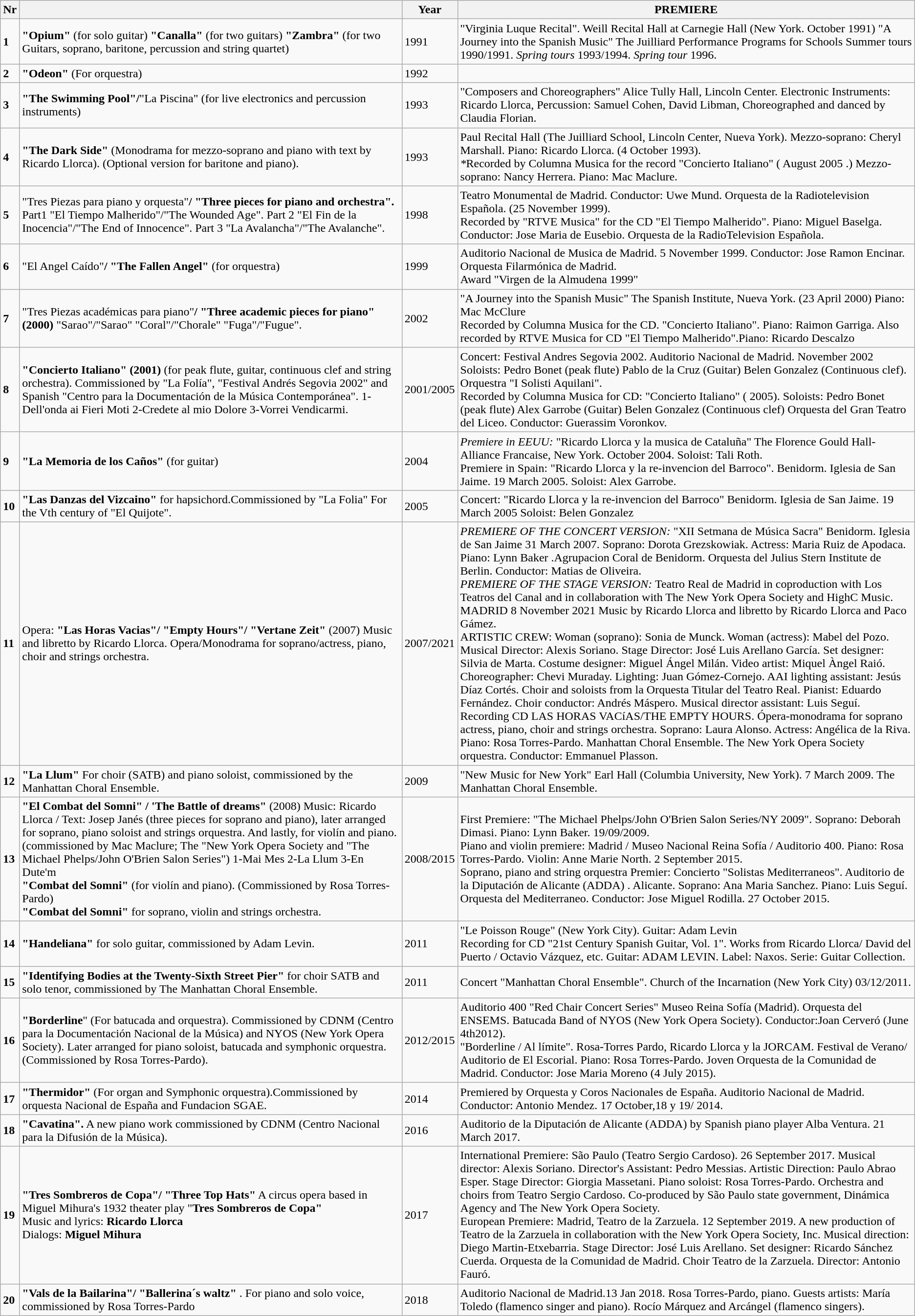<table class="wikitable sortable">
<tr>
<th>Nr</th>
<th></th>
<th>Year</th>
<th>PREMIERE</th>
</tr>
<tr>
<td><strong>1</strong></td>
<td><strong>"Opium"</strong> (for solo guitar) <strong>"Canalla"</strong> (for two guitars) <strong>"Zambra"</strong> (for two Guitars, soprano, baritone, percussion and string quartet)</td>
<td>1991</td>
<td>"Virginia Luque Recital". Weill Recital Hall at Carnegie Hall (New York. October 1991) "A Journey into the Spanish Music" The Juilliard Performance Programs for Schools Summer tours 1990/1991. <em>Spring tours</em> 1993/1994. <em>Spring tour</em> 1996.</td>
</tr>
<tr>
<td><strong>2</strong></td>
<td><strong>"Odeon"</strong> (For orquestra)</td>
<td>1992</td>
<td></td>
</tr>
<tr>
<td><strong>3</strong></td>
<td><strong>"The Swimming Pool"/</strong>"La Piscina" (for live electronics and percussion instruments)</td>
<td>1993</td>
<td>"Composers and Choreographers" Alice Tully Hall, Lincoln Center. Electronic Instruments: Ricardo Llorca, Percussion: Samuel Cohen, David Libman, Choreographed and danced by Claudia Florian.</td>
</tr>
<tr>
<td><strong>4</strong></td>
<td><strong>"The Dark Side"</strong> (Monodrama for mezzo-soprano and piano with text by Ricardo Llorca). (Optional version for baritone and piano).</td>
<td>1993</td>
<td>Paul Recital Hall (The Juilliard School, Lincoln Center, Nueva York). Mezzo-soprano: Cheryl Marshall. Piano: Ricardo Llorca. (4 October 1993).<br><em>*</em>Recorded by Columna Musica for the record "Concierto Italiano" ( August 2005 .) Mezzo-soprano: Nancy Herrera. Piano: Mac Maclure.</td>
</tr>
<tr>
<td><strong>5</strong></td>
<td>"Tres Piezas para piano y orquesta"<strong>/</strong> <strong>"Three pieces for piano and orchestra".</strong> Part1 "El Tiempo Malherido"/"The Wounded Age". Part 2 "El Fin de la Inocencia"/"The End of Innocence". Part 3 "La Avalancha"/"The Avalanche".</td>
<td>1998</td>
<td>Teatro Monumental de Madrid. Conductor: Uwe Mund. Orquesta de la Radiotelevision Española. (25 November 1999).<br>Recorded by "RTVE Musica" for the CD "El Tiempo Malherido". Piano: Miguel Baselga. Conductor: Jose Maria de Eusebio. Orquesta de la RadioTelevision Española.</td>
</tr>
<tr>
<td><strong>6</strong></td>
<td>"El Angel Caído"<strong>/ "The Fallen Angel"</strong> (for orquestra)</td>
<td>1999</td>
<td>Auditorio Nacional de Musica de Madrid. 5 November 1999. Conductor: Jose Ramon Encinar. Orquesta Filarmónica de Madrid.<br>Award "Virgen de la Almudena 1999"</td>
</tr>
<tr>
<td><strong>7</strong></td>
<td>"Tres Piezas académicas para piano"<strong>/</strong> <strong>"Three academic pieces for piano" (2000)</strong> "Sarao"/"Sarao" "Coral"/"Chorale" "Fuga"/"Fugue".</td>
<td>2002</td>
<td>"A Journey into the Spanish Music" The Spanish Institute, Nueva York. (23 April 2000) Piano: Mac McClure<br>Recorded by Columna Musica for the CD. "Concierto Italiano". Piano: Raimon Garriga. Also recorded by RTVE Musica for CD "El Tiempo Malherido".Piano: Ricardo Descalzo</td>
</tr>
<tr>
<td><strong>8</strong></td>
<td><strong>"Concierto Italiano" (2001)</strong> (for peak flute, guitar, continuous clef and string orchestra). Commissioned by "La Folía", "Festival Andrés Segovia 2002" and Spanish "Centro para la Documentación de la Música Contemporánea". 1-Dell'onda ai Fieri Moti 2-Credete al mio Dolore 3-Vorrei Vendicarmi.</td>
<td>2001/2005</td>
<td>Concert: Festival Andres Segovia 2002. Auditorio Nacional de Madrid. November 2002 Soloists: Pedro Bonet (peak flute) Pablo de la Cruz (Guitar) Belen Gonzalez (Continuous clef). Orquestra "I Solisti Aquilani".<br>Recorded by Columna Musica for CD: "Concierto Italiano" ( 2005). Soloists: Pedro Bonet (peak flute) Alex Garrobe (Guitar) Belen Gonzalez (Continuous clef) Orquesta del Gran Teatro del Liceo. Conductor: Guerassim Voronkov.</td>
</tr>
<tr>
<td><strong>9</strong></td>
<td><strong>"La Memoria de los Caños"</strong> (for guitar)</td>
<td>2004</td>
<td><em>Premiere in EEUU:</em> "Ricardo Llorca y la musica de Cataluña" The Florence Gould Hall-Alliance Francaise, New York. October 2004. Soloist: Tali Roth.<br>Premiere in Spain: "Ricardo Llorca y la re-invencion del Barroco". Benidorm. Iglesia de San Jaime. 19 March 2005. Soloist: Alex Garrobe.</td>
</tr>
<tr>
<td><strong>10</strong></td>
<td><strong>"Las Danzas del Vizcaino"</strong> for hapsichord.Commissioned by "La Folia" For the Vth century of "El Quijote".</td>
<td>2005</td>
<td>Concert: "Ricardo Llorca y la re-invencion del Barroco" Benidorm. Iglesia de San Jaime. 19 March 2005 Soloist: Belen Gonzalez</td>
</tr>
<tr>
<td><strong>11</strong></td>
<td>Opera: <strong>"Las Horas Vacias"/ "Empty Hours"/ "Vertane Zeit"</strong> (2007) Music and libretto by Ricardo Llorca. Opera/Monodrama for soprano/actress, piano, choir and strings orchestra.</td>
<td>2007/2021</td>
<td><em>PREMIERE OF THE CONCERT VERSION:</em> "XII Setmana de Música Sacra" Benidorm. Iglesia de San Jaime 31 March 2007. Soprano: Dorota Grezskowiak. Actress: Maria Ruiz de Apodaca. Piano: Lynn Baker .Agrupacion Coral de Benidorm. Orquesta del Julius Stern Institute de Berlin. Conductor: Matias de Oliveira.<br><em>PREMIERE OF THE STAGE VERSION:</em> Teatro Real de Madrid in coproduction with Los Teatros del Canal and in collaboration with The New York Opera Society and HighC Music. MADRID 8 November 2021 Music by Ricardo Llorca and libretto by Ricardo Llorca and Paco Gámez.<br>ARTISTIC CREW: Woman (soprano): Sonia de Munck. Woman (actress): Mabel del Pozo. Musical Director: Alexis Soriano. Stage Director: José Luis Arellano García. Set designer: Silvia de Marta. Costume designer: Miguel Ángel Milán. Video artist: Miquel Àngel Raió. Choreographer: Chevi Muraday. Lighting: Juan Gómez-Cornejo. AAI lighting assistant: Jesús Díaz Cortés. Choir and soloists from la Orquesta Titular del Teatro Real. Pianist: Eduardo Fernández. Choir conductor: Andrés Máspero. Musical director assistant: Luis Seguí.<br>Recording CD LAS HORAS VACíAS/THE EMPTY HOURS. Ópera-monodrama for soprano actress, piano, choir and strings orchestra. Soprano: Laura Alonso. Actress: Angélica de la Riva. Piano: Rosa Torres-Pardo. Manhattan Choral Ensemble. The New York Opera Society orquestra. Conductor: Emmanuel Plasson.</td>
</tr>
<tr>
<td><strong>12</strong></td>
<td><strong>"La Llum"</strong> For choir (SATB) and piano soloist, commissioned by the Manhattan Choral Ensemble.</td>
<td>2009</td>
<td>"New Music for New York" Earl Hall (Columbia University, New York). 7 March 2009. The Manhattan Choral Ensemble.</td>
</tr>
<tr>
<td><strong>13</strong></td>
<td><strong>"El Combat del Somni" / 'The Battle of dreams"</strong> (2008) Music: Ricardo Llorca / Text: Josep Janés (three pieces for soprano and piano), later arranged for soprano, piano soloist and  strings orquestra.  And lastly, for violín and piano. (commissioned by Mac Maclure; The "New York Opera Society and "The Michael Phelps/John O'Brien Salon Series") 1-Mai Mes 2-La Llum 3-En Dute'm<br><strong>"Combat del Somni"</strong> (for violín and piano). (Commissioned by Rosa Torres-Pardo)<br><strong>"Combat del Somni"</strong> for soprano, violin and strings orchestra.</td>
<td>2008/2015</td>
<td>First Premiere: "The Michael Phelps/John O'Brien Salon Series/NY 2009". Soprano: Deborah Dimasi. Piano: Lynn Baker. 19/09/2009.<br>Piano and violin premiere: Madrid / Museo Nacional Reina Sofía / Auditorio 400. Piano: Rosa Torres-Pardo. Violin: Anne Marie North. 2 September 2015.<br>Soprano, piano and string orquestra Premier: Concierto "Solistas Mediterraneos". Auditorio de la Diputación de Alicante (ADDA) . Alicante. Soprano: Ana Maria Sanchez. Piano: Luis Seguí. Orquesta del Mediterraneo. Conductor: Jose Miguel Rodilla. 27 October 2015.</td>
</tr>
<tr>
<td><strong>14</strong></td>
<td><strong>"Handeliana"</strong> for solo guitar, commissioned by Adam Levin.</td>
<td>2011</td>
<td>"Le Poisson Rouge" (New York City). Guitar: Adam Levin<br>Recording for CD "21st Century Spanish Guitar, Vol. 1". Works from Ricardo Llorca/ David del Puerto / Octavio Vázquez, etc. Guitar: ADAM LEVIN. Label: Naxos. Serie: Guitar Collection.</td>
</tr>
<tr>
<td><strong>15</strong></td>
<td><strong>"Identifying Bodies at the Twenty-Sixth Street Pier"</strong> for choir SATB and solo tenor, commissioned by The Manhattan Choral Ensemble.</td>
<td>2011</td>
<td>Concert "Manhattan Choral Ensemble".  Church of the Incarnation (New York City)  03/12/2011.</td>
</tr>
<tr>
<td><strong>16</strong></td>
<td><strong>"Borderline</strong>" (For batucada and orquestra). Commissioned by CDNM (Centro para la Documentación Nacional de la Música) and NYOS (New York Opera Society). Later arranged for piano soloist, batucada and symphonic orquestra. (Commissioned by Rosa Torres-Pardo).</td>
<td>2012/2015</td>
<td>Auditorio 400 "Red Chair Concert Series" Museo Reina Sofía (Madrid). Orquesta del ENSEMS. Batucada Band of NYOS (New York Opera Society). Conductor:Joan Cerveró (June 4th2012).<br>"Borderline / Al límite". Rosa-Torres Pardo, Ricardo Llorca y la JORCAM. Festival de Verano/ Auditorio de El Escorial. Piano: Rosa Torres-Pardo. Joven Orquesta de la Comunidad de Madrid. Conductor: Jose Maria Moreno (4 July 2015).</td>
</tr>
<tr>
<td><strong>17</strong></td>
<td><strong>"Thermidor"</strong> (For organ and Symphonic orquestra).Commissioned by orquesta Nacional de España and Fundacion SGAE.</td>
<td>2014</td>
<td>Premiered by Orquesta y Coros Nacionales de España. Auditorio Nacional de Madrid. Conductor: Antonio Mendez. 17 October,18 y 19/ 2014.</td>
</tr>
<tr>
<td><strong>18</strong></td>
<td><strong>"Cavatina".</strong> A new piano work commissioned by CDNM (Centro Nacional para la Difusión de la Música).</td>
<td>2016</td>
<td>Auditorio de la Diputación de Alicante (ADDA) by Spanish piano player Alba Ventura. 21 March 2017.</td>
</tr>
<tr>
<td><strong>19</strong></td>
<td><strong>"Tres Sombreros de Copa"/ "Three Top Hats"</strong> A circus opera based in Miguel Mihura's 1932 theater play "<strong>Tres Sombreros de Copa"</strong><br>Music and lyrics: <strong>Ricardo Llorca</strong><br>Dialogs: <strong>Miguel Mihura</strong></td>
<td>2017</td>
<td>International Premiere: São Paulo (Teatro Sergio Cardoso). 26 September 2017. Musical director: Alexis Soriano. Director's Assistant: Pedro Messias. Artistic Direction: Paulo Abrao Esper. Stage Director: Giorgia Massetani. Piano soloist: Rosa Torres-Pardo. Orchestra and choirs from Teatro Sergio Cardoso. Co-produced by São Paulo state government, Dinámica Agency and The New York Opera Society.<br>European Premiere: Madrid, Teatro de la Zarzuela. 12 September 2019. A new production of Teatro de la Zarzuela in collaboration with the New York Opera Society, Inc. Musical direction: Diego Martin-Etxebarria. Stage Director: José Luis Arellano. Set designer: Ricardo Sánchez Cuerda. Orquesta de la Comunidad de Madrid. Choir Teatro de la Zarzuela. Director: Antonio Fauró.</td>
</tr>
<tr>
<td><strong>20</strong></td>
<td><strong>"Vals de la Bailarina"/ "Ballerina´s waltz"</strong> . For piano and solo voice, commissioned by Rosa Torres-Pardo</td>
<td>2018</td>
<td>Auditorio Nacional de Madrid.13 Jan 2018. Rosa Torres-Pardo, piano. Guests artists: María Toledo (flamenco singer and piano). Rocío Márquez and Arcángel (flamenco singers).</td>
</tr>
</table>
